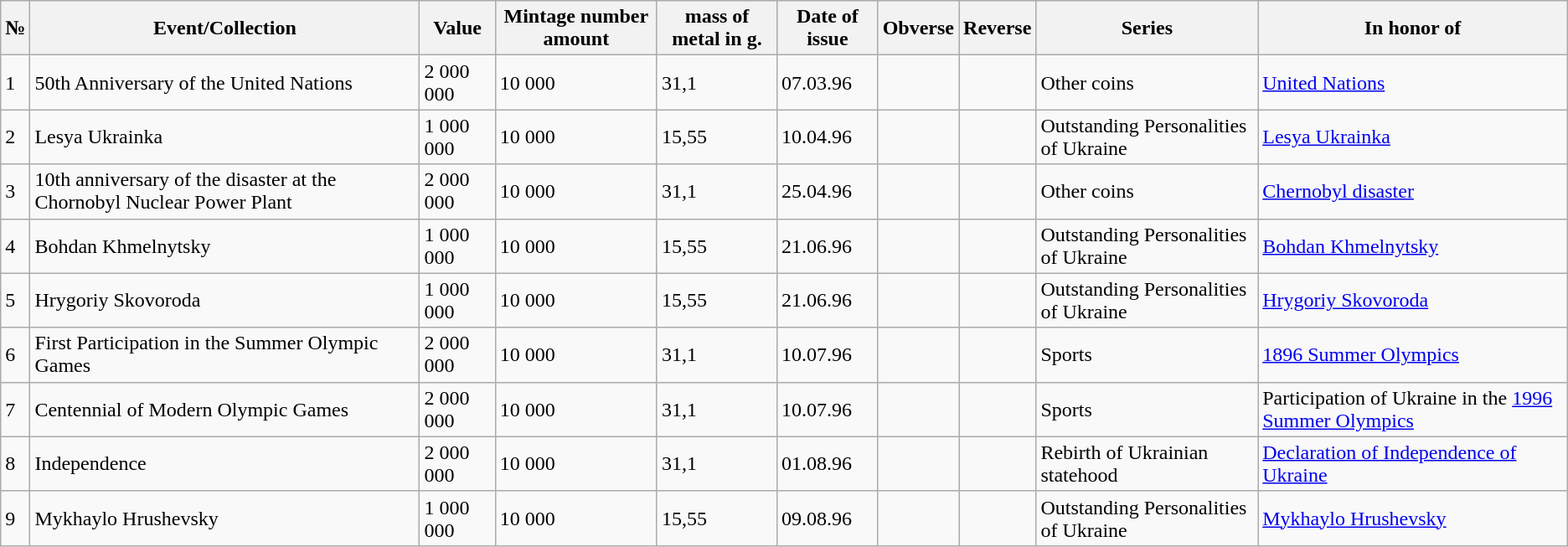<table class="wikitable" border="1">
<tr>
<th>№</th>
<th>Event/Collection</th>
<th>Value</th>
<th>Mintage number amount</th>
<th>mass of metal in g.</th>
<th>Date of issue</th>
<th>Obverse</th>
<th>Reverse</th>
<th>Series</th>
<th>In honor of</th>
</tr>
<tr>
<td>1</td>
<td>50th Anniversary of the United Nations</td>
<td>2 000 000</td>
<td>10 000</td>
<td>31,1</td>
<td>07.03.96</td>
<td></td>
<td></td>
<td>Other coins</td>
<td><a href='#'>United Nations</a></td>
</tr>
<tr>
<td>2</td>
<td>Lesya Ukrainka</td>
<td>1 000 000</td>
<td>10 000</td>
<td>15,55</td>
<td>10.04.96</td>
<td></td>
<td></td>
<td>Outstanding Personalities of Ukraine</td>
<td><a href='#'>Lesya Ukrainka</a></td>
</tr>
<tr>
<td>3</td>
<td>10th anniversary of the disaster at the Chornobyl Nuclear Power Plant</td>
<td>2 000 000</td>
<td>10 000</td>
<td>31,1</td>
<td>25.04.96</td>
<td></td>
<td></td>
<td>Other coins</td>
<td><a href='#'>Chernobyl disaster</a></td>
</tr>
<tr>
<td>4</td>
<td>Bohdan Khmelnytsky</td>
<td>1 000 000</td>
<td>10 000</td>
<td>15,55</td>
<td>21.06.96</td>
<td></td>
<td></td>
<td>Outstanding Personalities of Ukraine</td>
<td><a href='#'>Bohdan Khmelnytsky</a></td>
</tr>
<tr>
<td>5</td>
<td>Hrygoriy Skovoroda</td>
<td>1 000 000</td>
<td>10 000</td>
<td>15,55</td>
<td>21.06.96</td>
<td></td>
<td></td>
<td>Outstanding Personalities of Ukraine</td>
<td><a href='#'>Hrygoriy Skovoroda</a></td>
</tr>
<tr>
<td>6</td>
<td>First Participation in the Summer Olympic Games</td>
<td>2 000 000</td>
<td>10 000</td>
<td>31,1</td>
<td>10.07.96</td>
<td></td>
<td></td>
<td>Sports</td>
<td><a href='#'>1896 Summer Olympics</a></td>
</tr>
<tr>
<td>7</td>
<td>Centennial of Modern Olympic Games</td>
<td>2 000 000</td>
<td>10 000</td>
<td>31,1</td>
<td>10.07.96</td>
<td></td>
<td></td>
<td>Sports</td>
<td>Participation of Ukraine in the <a href='#'>1996 Summer Olympics</a></td>
</tr>
<tr>
<td>8</td>
<td>Independence</td>
<td>2 000 000</td>
<td>10 000</td>
<td>31,1</td>
<td>01.08.96</td>
<td></td>
<td></td>
<td>Rebirth of Ukrainian statehood</td>
<td><a href='#'>Declaration of Independence of Ukraine</a></td>
</tr>
<tr>
<td>9</td>
<td>Mykhaylo Hrushevsky</td>
<td>1 000 000</td>
<td>10 000</td>
<td>15,55</td>
<td>09.08.96</td>
<td></td>
<td></td>
<td>Outstanding Personalities of Ukraine</td>
<td><a href='#'>Mykhaylo Hrushevsky</a></td>
</tr>
</table>
